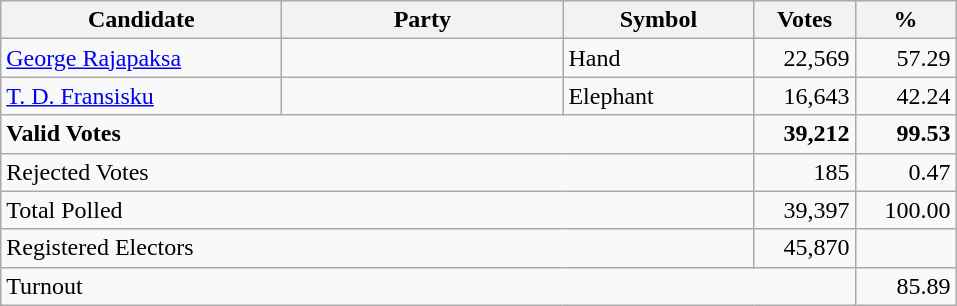<table class="wikitable" border="1" style="text-align:right;">
<tr>
<th align=left width="180">Candidate</th>
<th align=left width="180">Party</th>
<th align=left width="120">Symbol</th>
<th align=left width="60">Votes</th>
<th align=left width="60">%</th>
</tr>
<tr>
<td align=left><a href='#'>George Rajapaksa</a></td>
<td align=left></td>
<td align=left>Hand</td>
<td align=right>22,569</td>
<td align=right>57.29</td>
</tr>
<tr>
<td align=left><a href='#'>T. D. Fransisku</a></td>
<td align=left></td>
<td align=left>Elephant</td>
<td align=right>16,643</td>
<td align=right>42.24</td>
</tr>
<tr>
<td align=left colspan=3><strong>Valid Votes</strong></td>
<td align=right><strong>39,212</strong></td>
<td align=right><strong>99.53</strong></td>
</tr>
<tr>
<td align=left colspan=3>Rejected Votes</td>
<td align=right>185</td>
<td align=right>0.47</td>
</tr>
<tr>
<td align=left colspan=3>Total Polled</td>
<td align=right>39,397</td>
<td align=right>100.00</td>
</tr>
<tr>
<td align=left colspan=3>Registered Electors</td>
<td align=right>45,870</td>
<td></td>
</tr>
<tr>
<td align=left colspan=4>Turnout</td>
<td align=right>85.89</td>
</tr>
</table>
